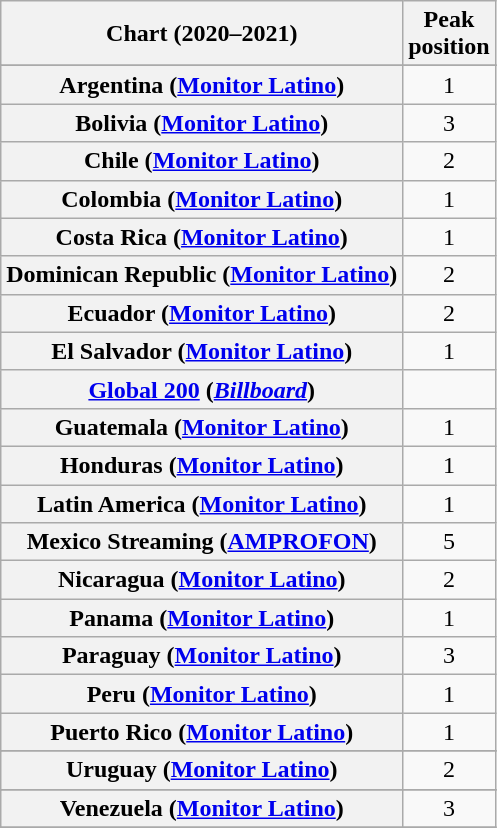<table class="wikitable sortable plainrowheaders" style="text-align:center">
<tr>
<th scope="col">Chart (2020–2021)</th>
<th scope="col">Peak<br>position</th>
</tr>
<tr>
</tr>
<tr>
<th scope="row">Argentina (<a href='#'>Monitor Latino</a>)</th>
<td>1</td>
</tr>
<tr>
<th scope="row">Bolivia (<a href='#'>Monitor Latino</a>)</th>
<td>3</td>
</tr>
<tr>
<th scope="row">Chile (<a href='#'>Monitor Latino</a>)</th>
<td>2</td>
</tr>
<tr>
<th scope="row">Colombia (<a href='#'>Monitor Latino</a>)</th>
<td>1</td>
</tr>
<tr>
<th scope="row">Costa Rica (<a href='#'>Monitor Latino</a>)</th>
<td>1</td>
</tr>
<tr>
<th scope="row">Dominican Republic (<a href='#'>Monitor Latino</a>)</th>
<td>2</td>
</tr>
<tr>
<th scope="row">Ecuador (<a href='#'>Monitor Latino</a>)</th>
<td>2</td>
</tr>
<tr>
<th scope="row">El Salvador (<a href='#'>Monitor Latino</a>)</th>
<td>1</td>
</tr>
<tr>
<th scope="row"><a href='#'>Global 200</a> (<em><a href='#'>Billboard</a></em>)</th>
<td></td>
</tr>
<tr>
<th scope="row">Guatemala (<a href='#'>Monitor Latino</a>)</th>
<td>1</td>
</tr>
<tr>
<th scope="row">Honduras (<a href='#'>Monitor Latino</a>)</th>
<td>1</td>
</tr>
<tr>
<th scope="row">Latin America (<a href='#'>Monitor Latino</a>)</th>
<td>1</td>
</tr>
<tr>
<th scope="row">Mexico Streaming (<a href='#'>AMPROFON</a>)</th>
<td>5</td>
</tr>
<tr>
<th scope="row">Nicaragua (<a href='#'>Monitor Latino</a>)</th>
<td>2</td>
</tr>
<tr>
<th scope="row">Panama (<a href='#'>Monitor Latino</a>)</th>
<td>1</td>
</tr>
<tr>
<th scope="row">Paraguay (<a href='#'>Monitor Latino</a>)</th>
<td>3</td>
</tr>
<tr>
<th scope="row">Peru (<a href='#'>Monitor Latino</a>)</th>
<td>1</td>
</tr>
<tr>
<th scope="row">Puerto Rico (<a href='#'>Monitor Latino</a>)</th>
<td>1</td>
</tr>
<tr>
</tr>
<tr>
<th scope="row">Uruguay (<a href='#'>Monitor Latino</a>)</th>
<td>2</td>
</tr>
<tr>
</tr>
<tr>
</tr>
<tr>
</tr>
<tr>
</tr>
<tr>
</tr>
<tr>
<th scope="row">Venezuela (<a href='#'>Monitor Latino</a>)</th>
<td>3</td>
</tr>
<tr>
</tr>
</table>
